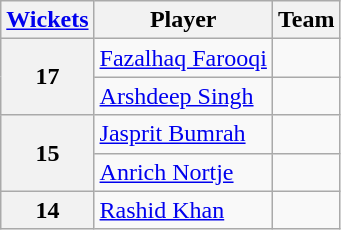<table class="wikitable">
<tr>
<th scope=col><a href='#'>Wickets</a></th>
<th scope=col>Player</th>
<th scope=col>Team</th>
</tr>
<tr>
<th scope=rowgroup rowspan=2>17</th>
<td><a href='#'>Fazalhaq Farooqi</a></td>
<td></td>
</tr>
<tr>
<td><a href='#'>Arshdeep Singh</a></td>
<td></td>
</tr>
<tr>
<th scope=rowgroup rowspan=2>15</th>
<td><a href='#'>Jasprit Bumrah</a></td>
<td></td>
</tr>
<tr>
<td><a href='#'>Anrich Nortje</a></td>
<td></td>
</tr>
<tr>
<th scope=row>14</th>
<td><a href='#'>Rashid Khan</a></td>
<td></td>
</tr>
</table>
